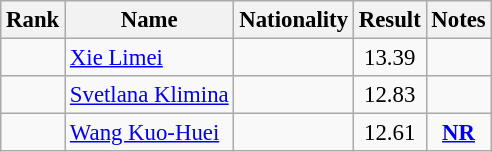<table class="wikitable sortable" style="text-align:center;font-size:95%">
<tr>
<th>Rank</th>
<th>Name</th>
<th>Nationality</th>
<th>Result</th>
<th>Notes</th>
</tr>
<tr>
<td></td>
<td style="text-align:left;"><a href='#'>Xie Limei</a></td>
<td style="text-align:left;"></td>
<td>13.39</td>
<td></td>
</tr>
<tr>
<td></td>
<td style="text-align:left;"><a href='#'>Svetlana Klimina</a></td>
<td style="text-align:left;"></td>
<td>12.83</td>
<td></td>
</tr>
<tr>
<td></td>
<td style="text-align:left;"><a href='#'>Wang Kuo-Huei</a></td>
<td style="text-align:left;"></td>
<td>12.61</td>
<td><strong><a href='#'>NR</a></strong></td>
</tr>
</table>
